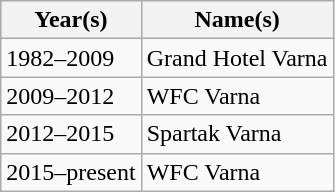<table class="wikitable">
<tr>
<th>Year(s)</th>
<th>Name(s)</th>
</tr>
<tr>
<td>1982–2009</td>
<td>Grand Hotel Varna</td>
</tr>
<tr>
<td>2009–2012</td>
<td>WFC Varna</td>
</tr>
<tr>
<td>2012–2015</td>
<td>Spartak Varna</td>
</tr>
<tr>
<td>2015–present</td>
<td>WFC Varna</td>
</tr>
</table>
